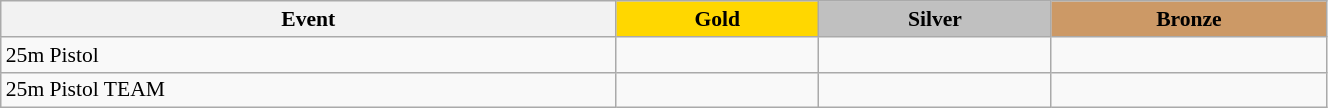<table class="wikitable" width=70% style="font-size:90%; text-align:left;">
<tr align=center>
<th>Event</th>
<td bgcolor=gold><strong>Gold</strong></td>
<td bgcolor=silver><strong>Silver</strong></td>
<td bgcolor=cc9966><strong>Bronze</strong></td>
</tr>
<tr>
<td>25m Pistol</td>
<td></td>
<td></td>
<td></td>
</tr>
<tr>
<td>25m Pistol TEAM</td>
<td></td>
<td></td>
<td></td>
</tr>
</table>
